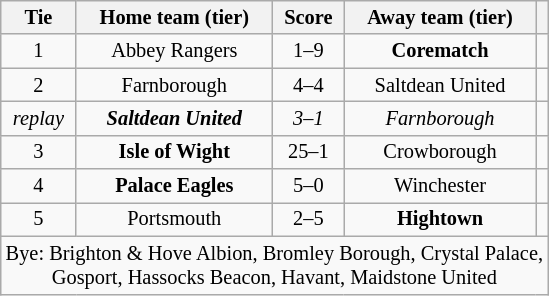<table class="wikitable" style="text-align:center; font-size:85%">
<tr>
<th>Tie</th>
<th>Home team (tier)</th>
<th>Score</th>
<th>Away team (tier)</th>
<th></th>
</tr>
<tr>
<td align="center">1</td>
<td>Abbey Rangers</td>
<td align="center">1–9</td>
<td><strong>Corematch</strong></td>
<td></td>
</tr>
<tr>
<td align="center">2</td>
<td>Farnborough</td>
<td align="center">4–4 </td>
<td>Saltdean United</td>
<td></td>
</tr>
<tr>
<td align="center"><em>replay</em></td>
<td><strong><em>Saltdean United</em></strong></td>
<td align="center"><em>3–1</em></td>
<td><em>Farnborough</em></td>
<td></td>
</tr>
<tr>
<td align="center">3</td>
<td><strong>Isle of Wight</strong></td>
<td align="center">25–1</td>
<td>Crowborough</td>
<td></td>
</tr>
<tr>
<td align="center">4</td>
<td><strong>Palace Eagles</strong></td>
<td align="center">5–0</td>
<td>Winchester</td>
<td></td>
</tr>
<tr>
<td align="center">5</td>
<td>Portsmouth</td>
<td align="center">2–5</td>
<td><strong>Hightown</strong></td>
<td></td>
</tr>
<tr>
<td colspan="5" align="center">Bye: Brighton & Hove Albion, Bromley Borough, Crystal Palace,<br>Gosport, Hassocks Beacon, Havant, Maidstone United</td>
</tr>
</table>
